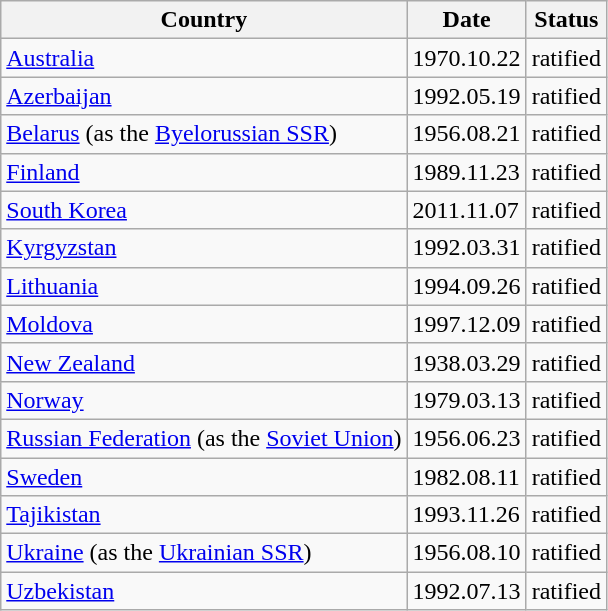<table class="wikitable sortable">
<tr>
<th>Country</th>
<th>Date</th>
<th>Status</th>
</tr>
<tr>
<td><a href='#'>Australia</a></td>
<td>1970.10.22</td>
<td>ratified</td>
</tr>
<tr>
<td><a href='#'>Azerbaijan</a></td>
<td>1992.05.19</td>
<td>ratified</td>
</tr>
<tr>
<td><a href='#'>Belarus</a> (as the <a href='#'>Byelorussian SSR</a>)</td>
<td>1956.08.21</td>
<td>ratified</td>
</tr>
<tr>
<td><a href='#'>Finland</a></td>
<td>1989.11.23</td>
<td>ratified</td>
</tr>
<tr>
<td><a href='#'>South Korea</a></td>
<td>2011.11.07</td>
<td>ratified</td>
</tr>
<tr>
<td><a href='#'>Kyrgyzstan</a></td>
<td>1992.03.31</td>
<td>ratified</td>
</tr>
<tr>
<td><a href='#'>Lithuania</a></td>
<td>1994.09.26</td>
<td>ratified</td>
</tr>
<tr>
<td><a href='#'>Moldova</a></td>
<td>1997.12.09</td>
<td>ratified</td>
</tr>
<tr>
<td><a href='#'>New Zealand</a></td>
<td>1938.03.29</td>
<td>ratified</td>
</tr>
<tr>
<td><a href='#'>Norway</a></td>
<td>1979.03.13</td>
<td>ratified</td>
</tr>
<tr>
<td><a href='#'>Russian Federation</a>	(as the <a href='#'>Soviet Union</a>)</td>
<td>1956.06.23</td>
<td>ratified</td>
</tr>
<tr>
<td><a href='#'>Sweden</a></td>
<td>1982.08.11</td>
<td>ratified</td>
</tr>
<tr>
<td><a href='#'>Tajikistan</a></td>
<td>1993.11.26</td>
<td>ratified</td>
</tr>
<tr>
<td><a href='#'>Ukraine</a> (as the <a href='#'>Ukrainian SSR</a>)</td>
<td>1956.08.10</td>
<td>ratified</td>
</tr>
<tr>
<td><a href='#'>Uzbekistan</a></td>
<td>1992.07.13</td>
<td>ratified</td>
</tr>
</table>
